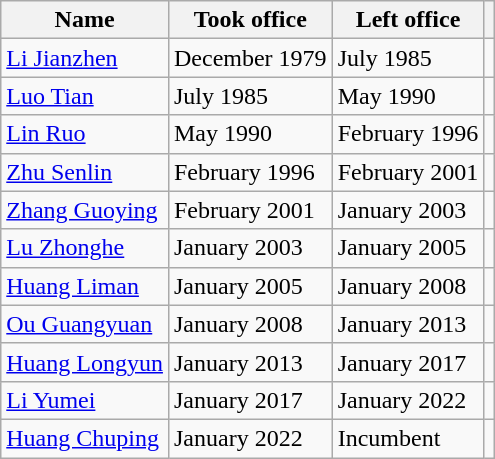<table class="wikitable">
<tr>
<th>Name</th>
<th>Took office</th>
<th>Left office</th>
<th></th>
</tr>
<tr>
<td><a href='#'>Li Jianzhen</a></td>
<td>December 1979</td>
<td>July 1985</td>
<td></td>
</tr>
<tr>
<td><a href='#'>Luo Tian</a></td>
<td>July 1985</td>
<td>May 1990</td>
<td></td>
</tr>
<tr>
<td><a href='#'>Lin Ruo</a></td>
<td>May 1990</td>
<td>February 1996</td>
<td></td>
</tr>
<tr>
<td><a href='#'>Zhu Senlin</a></td>
<td>February 1996</td>
<td>February 2001</td>
<td></td>
</tr>
<tr>
<td><a href='#'>Zhang Guoying</a></td>
<td>February 2001</td>
<td>January 2003</td>
<td></td>
</tr>
<tr>
<td><a href='#'>Lu Zhonghe</a></td>
<td>January 2003</td>
<td>January 2005</td>
<td></td>
</tr>
<tr>
<td><a href='#'>Huang Liman</a></td>
<td>January 2005</td>
<td>January 2008</td>
<td></td>
</tr>
<tr>
<td><a href='#'>Ou Guangyuan</a></td>
<td>January 2008</td>
<td>January 2013</td>
<td></td>
</tr>
<tr>
<td><a href='#'>Huang Longyun</a></td>
<td>January 2013</td>
<td>January 2017</td>
<td></td>
</tr>
<tr>
<td><a href='#'>Li Yumei</a></td>
<td>January 2017</td>
<td>January 2022</td>
<td></td>
</tr>
<tr>
<td><a href='#'>Huang Chuping</a></td>
<td>January 2022</td>
<td>Incumbent</td>
<td></td>
</tr>
</table>
